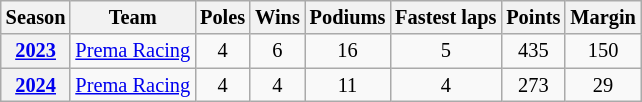<table class="wikitable" style="font-size:85%; text-align:center;">
<tr>
<th>Season</th>
<th>Team</th>
<th>Poles</th>
<th>Wins</th>
<th>Podiums</th>
<th>Fastest laps</th>
<th>Points</th>
<th>Margin</th>
</tr>
<tr>
<th><a href='#'>2023</a></th>
<td align=left> <a href='#'>Prema Racing</a></td>
<td>4</td>
<td>6</td>
<td>16</td>
<td>5</td>
<td>435</td>
<td>150</td>
</tr>
<tr>
<th><a href='#'>2024</a></th>
<td align=left> <a href='#'>Prema Racing</a></td>
<td>4</td>
<td>4</td>
<td>11</td>
<td>4</td>
<td>273</td>
<td>29</td>
</tr>
</table>
